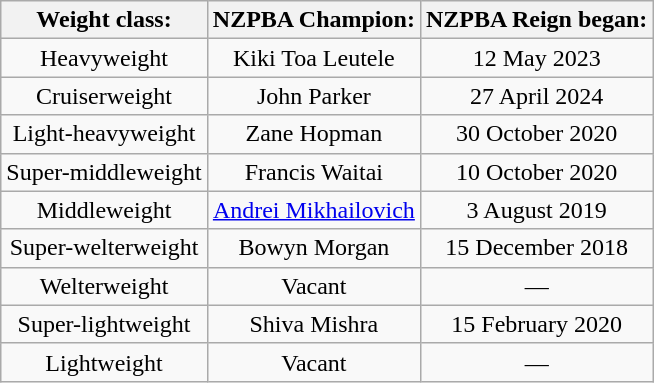<table class="wikitable">
<tr>
<th style="text-align: center;">Weight class:</th>
<th style="text-align: center;">NZPBA Champion:</th>
<th style="text-align: center;">NZPBA Reign began:</th>
</tr>
<tr>
<td style="text-align: center;">Heavyweight</td>
<td style="text-align: center;">Kiki Toa Leutele</td>
<td style="text-align: center;">12 May 2023</td>
</tr>
<tr>
<td style="text-align: center;">Cruiserweight</td>
<td style="text-align: center;">John Parker</td>
<td style="text-align: center;">27 April 2024</td>
</tr>
<tr>
<td style="text-align: center;">Light-heavyweight</td>
<td style="text-align: center;">Zane Hopman</td>
<td style="text-align: center;">30 October 2020</td>
</tr>
<tr>
<td style="text-align: center;">Super-middleweight</td>
<td style="text-align: center;">Francis Waitai</td>
<td style="text-align: center;">10 October 2020</td>
</tr>
<tr>
<td style="text-align: center;">Middleweight</td>
<td style="text-align: center;"><a href='#'>Andrei Mikhailovich</a></td>
<td style="text-align: center;">3 August 2019</td>
</tr>
<tr>
<td style="text-align: center;">Super-welterweight</td>
<td style="text-align: center;">Bowyn Morgan</td>
<td style="text-align: center;">15 December 2018</td>
</tr>
<tr>
<td style="text-align: center;">Welterweight</td>
<td style="text-align: center;">Vacant</td>
<td style="text-align: center;">—</td>
</tr>
<tr>
<td style="text-align: center;">Super-lightweight</td>
<td style="text-align: center;">Shiva Mishra</td>
<td style="text-align: center;">15 February 2020</td>
</tr>
<tr>
<td style="text-align: center;">Lightweight</td>
<td style="text-align: center;">Vacant</td>
<td style="text-align: center;">—</td>
</tr>
</table>
